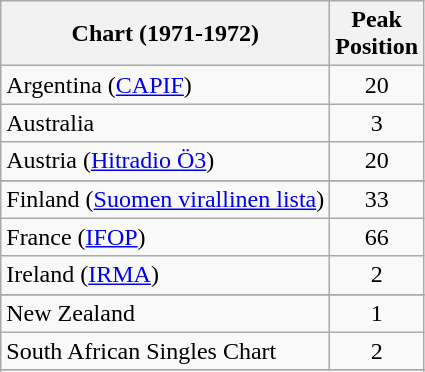<table class="wikitable sortable">
<tr>
<th>Chart (1971-1972)</th>
<th>Peak<br>Position</th>
</tr>
<tr>
<td>Argentina (<a href='#'>CAPIF</a>) </td>
<td align="center">20</td>
</tr>
<tr>
<td>Australia</td>
<td align="center">3</td>
</tr>
<tr>
<td>Austria (<a href='#'>Hitradio Ö3</a>)</td>
<td align="center">20</td>
</tr>
<tr>
</tr>
<tr>
</tr>
<tr>
<td>Finland (<a href='#'>Suomen virallinen lista</a>)</td>
<td align="center">33</td>
</tr>
<tr>
<td>France (<a href='#'>IFOP</a>)</td>
<td align="center">66</td>
</tr>
<tr>
<td>Ireland (<a href='#'>IRMA</a>)</td>
<td style="text-align:center;">2</td>
</tr>
<tr>
</tr>
<tr>
</tr>
<tr>
<td>New Zealand</td>
<td align="center">1</td>
</tr>
<tr>
<td>South African Singles Chart</td>
<td style="text-align:center;">2</td>
</tr>
<tr>
</tr>
<tr>
</tr>
<tr>
</tr>
</table>
